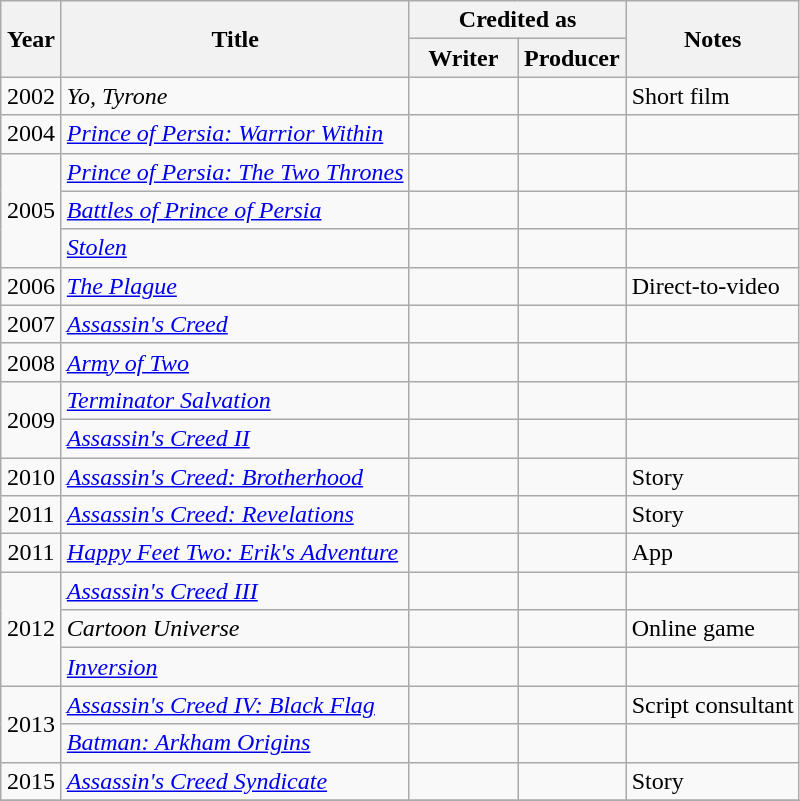<table class="wikitable" style="text-align:center; margin-right:auto; margin-right:auto">
<tr>
<th rowspan="2" width="33">Year</th>
<th rowspan="2">Title</th>
<th colspan="2">Credited as</th>
<th rowspan="2">Notes</th>
</tr>
<tr>
<th width=65>Writer</th>
<th width=65>Producer</th>
</tr>
<tr>
<td>2002</td>
<td align="left"><em>Yo, Tyrone</em></td>
<td></td>
<td></td>
<td align="left">Short film</td>
</tr>
<tr>
<td>2004</td>
<td align="left"><em><a href='#'>Prince of Persia: Warrior Within</a></em></td>
<td></td>
<td></td>
<td align="left"></td>
</tr>
<tr>
<td rowspan="3">2005</td>
<td align="left"><em><a href='#'>Prince of Persia: The Two Thrones</a></em></td>
<td></td>
<td></td>
<td align="left"></td>
</tr>
<tr>
<td align="left"><em><a href='#'>Battles of Prince of Persia</a></em></td>
<td></td>
<td></td>
<td align="left"></td>
</tr>
<tr>
<td align="left"><em><a href='#'>Stolen</a></em></td>
<td></td>
<td></td>
<td align="left"></td>
</tr>
<tr>
<td>2006</td>
<td align="left"><em><a href='#'>The Plague</a></em></td>
<td></td>
<td></td>
<td align="left">Direct-to-video</td>
</tr>
<tr>
<td>2007</td>
<td align="left"><em><a href='#'>Assassin's Creed</a></em></td>
<td></td>
<td></td>
<td align="left"></td>
</tr>
<tr>
<td>2008</td>
<td align="left"><em><a href='#'>Army of Two</a></em></td>
<td></td>
<td></td>
<td align="left"></td>
</tr>
<tr>
<td rowspan="2">2009</td>
<td align="left"><em><a href='#'>Terminator Salvation</a></em></td>
<td></td>
<td></td>
<td align="left"></td>
</tr>
<tr>
<td align="left"><em><a href='#'>Assassin's Creed II</a></em></td>
<td></td>
<td></td>
<td align="left"></td>
</tr>
<tr>
<td>2010</td>
<td align="left"><em><a href='#'>Assassin's Creed: Brotherhood</a></em></td>
<td></td>
<td></td>
<td align="left">Story</td>
</tr>
<tr>
<td>2011</td>
<td align="left"><em><a href='#'>Assassin's Creed: Revelations</a></em></td>
<td></td>
<td></td>
<td align="left">Story</td>
</tr>
<tr>
<td>2011</td>
<td align="left"><em><a href='#'>Happy Feet Two: Erik's Adventure</a></em></td>
<td></td>
<td></td>
<td align="left">App</td>
</tr>
<tr>
<td rowspan="3">2012</td>
<td align="left"><em><a href='#'>Assassin's Creed III</a></em></td>
<td></td>
<td></td>
<td align="left"></td>
</tr>
<tr>
<td align="left"><em>Cartoon Universe</em></td>
<td></td>
<td></td>
<td align="left">Online game</td>
</tr>
<tr>
<td align="left"><em><a href='#'>Inversion</a></em></td>
<td></td>
<td></td>
<td align="left"></td>
</tr>
<tr>
<td rowspan="2">2013</td>
<td align="left"><em><a href='#'>Assassin's Creed IV: Black Flag</a></em></td>
<td></td>
<td></td>
<td align="left">Script consultant</td>
</tr>
<tr>
<td align="left"><em><a href='#'>Batman: Arkham Origins</a></em></td>
<td></td>
<td></td>
<td align="left"></td>
</tr>
<tr>
<td>2015</td>
<td align="left"><em><a href='#'>Assassin's Creed Syndicate</a></em></td>
<td></td>
<td></td>
<td align="left">Story</td>
</tr>
<tr>
</tr>
</table>
